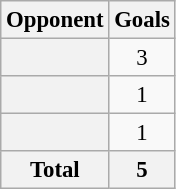<table class="wikitable plainrowheaders sortable" style="text-align:center; font-size:95%">
<tr>
<th scope="col">Opponent</th>
<th scope="col">Goals</th>
</tr>
<tr>
<th scope="row"></th>
<td>3</td>
</tr>
<tr>
<th scope="row"></th>
<td>1</td>
</tr>
<tr>
<th scope="row"></th>
<td>1</td>
</tr>
<tr>
<th>Total</th>
<th>5</th>
</tr>
</table>
